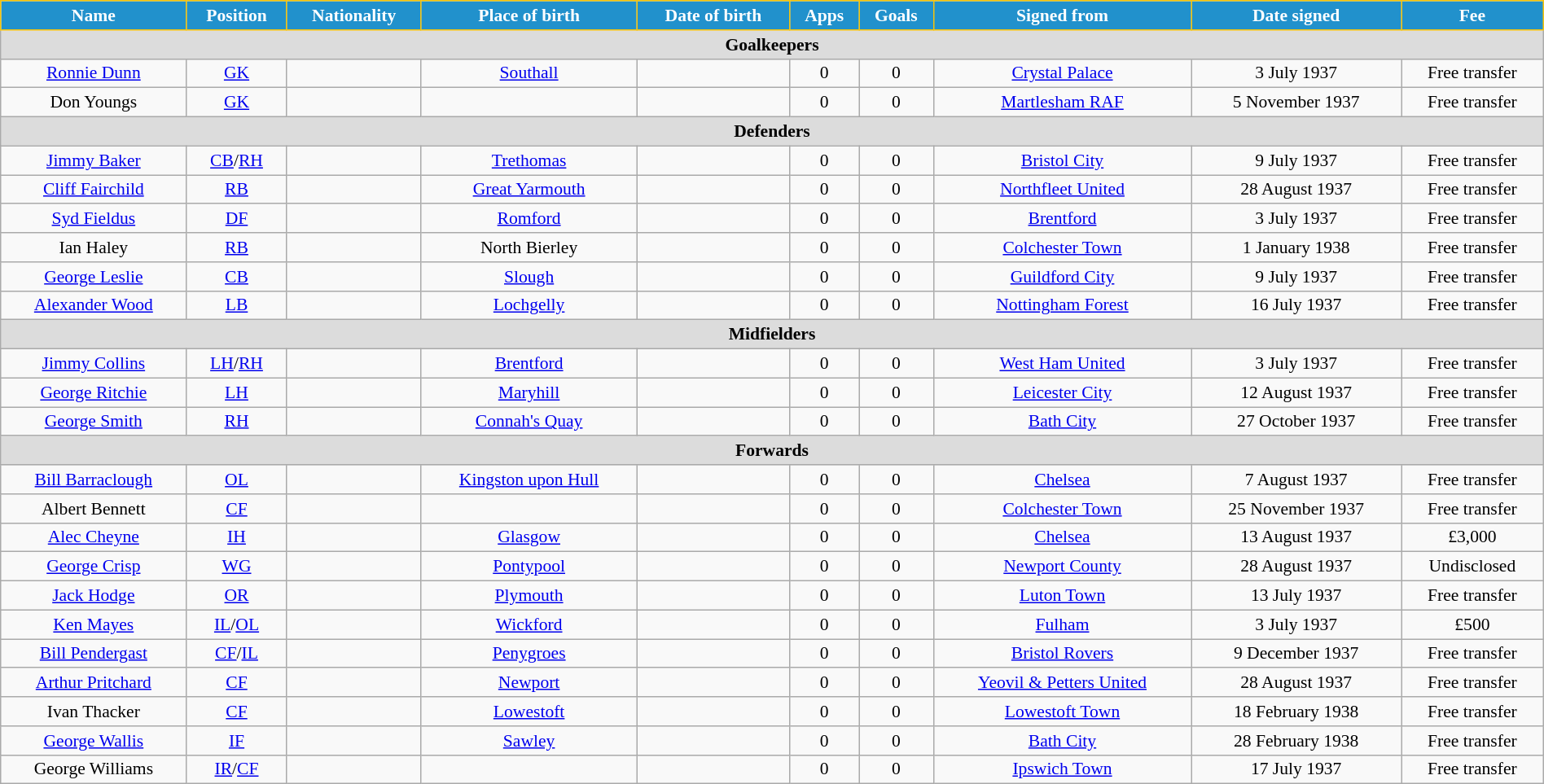<table class="wikitable" style="text-align:center; font-size:90%; width:100%;">
<tr>
<th style="background:#2191CC; color:white; border:1px solid #F7C408; text-align:center;">Name</th>
<th style="background:#2191CC; color:white; border:1px solid #F7C408; text-align:center;">Position</th>
<th style="background:#2191CC; color:white; border:1px solid #F7C408; text-align:center;">Nationality</th>
<th style="background:#2191CC; color:white; border:1px solid #F7C408; text-align:center;">Place of birth</th>
<th style="background:#2191CC; color:white; border:1px solid #F7C408; text-align:center;">Date of birth</th>
<th style="background:#2191CC; color:white; border:1px solid #F7C408; text-align:center;">Apps</th>
<th style="background:#2191CC; color:white; border:1px solid #F7C408; text-align:center;">Goals</th>
<th style="background:#2191CC; color:white; border:1px solid #F7C408; text-align:center;">Signed from</th>
<th style="background:#2191CC; color:white; border:1px solid #F7C408; text-align:center;">Date signed</th>
<th style="background:#2191CC; color:white; border:1px solid #F7C408; text-align:center;">Fee</th>
</tr>
<tr>
<th colspan="12" style="background:#dcdcdc; text-align:center;">Goalkeepers</th>
</tr>
<tr>
<td><a href='#'>Ronnie Dunn</a></td>
<td><a href='#'>GK</a></td>
<td></td>
<td><a href='#'>Southall</a></td>
<td></td>
<td>0</td>
<td>0</td>
<td> <a href='#'>Crystal Palace</a></td>
<td>3 July 1937</td>
<td>Free transfer</td>
</tr>
<tr>
<td>Don Youngs</td>
<td><a href='#'>GK</a></td>
<td></td>
<td></td>
<td></td>
<td>0</td>
<td>0</td>
<td> <a href='#'>Martlesham RAF</a></td>
<td>5 November 1937</td>
<td>Free transfer</td>
</tr>
<tr>
<th colspan="12" style="background:#dcdcdc; text-align:center;">Defenders</th>
</tr>
<tr>
<td><a href='#'>Jimmy Baker</a></td>
<td><a href='#'>CB</a>/<a href='#'>RH</a></td>
<td></td>
<td><a href='#'>Trethomas</a></td>
<td></td>
<td>0</td>
<td>0</td>
<td> <a href='#'>Bristol City</a></td>
<td>9 July 1937</td>
<td>Free transfer</td>
</tr>
<tr>
<td><a href='#'>Cliff Fairchild</a></td>
<td><a href='#'>RB</a></td>
<td></td>
<td><a href='#'>Great Yarmouth</a></td>
<td></td>
<td>0</td>
<td>0</td>
<td> <a href='#'>Northfleet United</a></td>
<td>28 August 1937</td>
<td>Free transfer</td>
</tr>
<tr>
<td><a href='#'>Syd Fieldus</a></td>
<td><a href='#'>DF</a></td>
<td></td>
<td><a href='#'>Romford</a></td>
<td></td>
<td>0</td>
<td>0</td>
<td> <a href='#'>Brentford</a></td>
<td>3 July 1937</td>
<td>Free transfer</td>
</tr>
<tr>
<td>Ian Haley</td>
<td><a href='#'>RB</a></td>
<td></td>
<td>North Bierley</td>
<td></td>
<td>0</td>
<td>0</td>
<td> <a href='#'>Colchester Town</a></td>
<td>1 January 1938</td>
<td>Free transfer</td>
</tr>
<tr>
<td><a href='#'>George Leslie</a></td>
<td><a href='#'>CB</a></td>
<td></td>
<td><a href='#'>Slough</a></td>
<td></td>
<td>0</td>
<td>0</td>
<td> <a href='#'>Guildford City</a></td>
<td>9 July 1937</td>
<td>Free transfer</td>
</tr>
<tr>
<td><a href='#'>Alexander Wood</a></td>
<td><a href='#'>LB</a></td>
<td></td>
<td> <a href='#'>Lochgelly</a></td>
<td></td>
<td>0</td>
<td>0</td>
<td> <a href='#'>Nottingham Forest</a></td>
<td>16 July 1937</td>
<td>Free transfer</td>
</tr>
<tr>
<th colspan="12" style="background:#dcdcdc; text-align:center;">Midfielders</th>
</tr>
<tr>
<td><a href='#'>Jimmy Collins</a></td>
<td><a href='#'>LH</a>/<a href='#'>RH</a></td>
<td></td>
<td><a href='#'>Brentford</a></td>
<td></td>
<td>0</td>
<td>0</td>
<td> <a href='#'>West Ham United</a></td>
<td>3 July 1937</td>
<td>Free transfer</td>
</tr>
<tr>
<td><a href='#'>George Ritchie</a></td>
<td><a href='#'>LH</a></td>
<td></td>
<td><a href='#'>Maryhill</a></td>
<td></td>
<td>0</td>
<td>0</td>
<td> <a href='#'>Leicester City</a></td>
<td>12 August 1937</td>
<td>Free transfer</td>
</tr>
<tr>
<td><a href='#'>George Smith</a></td>
<td><a href='#'>RH</a></td>
<td></td>
<td><a href='#'>Connah's Quay</a></td>
<td></td>
<td>0</td>
<td>0</td>
<td> <a href='#'>Bath City</a></td>
<td>27 October 1937</td>
<td>Free transfer</td>
</tr>
<tr>
<th colspan="12" style="background:#dcdcdc; text-align:center;">Forwards</th>
</tr>
<tr>
<td><a href='#'>Bill Barraclough</a></td>
<td><a href='#'>OL</a></td>
<td></td>
<td><a href='#'>Kingston upon Hull</a></td>
<td></td>
<td>0</td>
<td>0</td>
<td> <a href='#'>Chelsea</a></td>
<td>7 August 1937</td>
<td>Free transfer</td>
</tr>
<tr>
<td>Albert Bennett</td>
<td><a href='#'>CF</a></td>
<td></td>
<td></td>
<td></td>
<td>0</td>
<td>0</td>
<td> <a href='#'>Colchester Town</a></td>
<td>25 November 1937</td>
<td>Free transfer</td>
</tr>
<tr>
<td><a href='#'>Alec Cheyne</a></td>
<td><a href='#'>IH</a></td>
<td></td>
<td><a href='#'>Glasgow</a></td>
<td></td>
<td>0</td>
<td>0</td>
<td> <a href='#'>Chelsea</a></td>
<td>13 August 1937</td>
<td>£3,000</td>
</tr>
<tr>
<td><a href='#'>George Crisp</a></td>
<td><a href='#'>WG</a></td>
<td></td>
<td><a href='#'>Pontypool</a></td>
<td></td>
<td>0</td>
<td>0</td>
<td> <a href='#'>Newport County</a></td>
<td>28 August 1937</td>
<td>Undisclosed</td>
</tr>
<tr>
<td><a href='#'>Jack Hodge</a></td>
<td><a href='#'>OR</a></td>
<td></td>
<td><a href='#'>Plymouth</a></td>
<td></td>
<td>0</td>
<td>0</td>
<td> <a href='#'>Luton Town</a></td>
<td>13 July 1937</td>
<td>Free transfer</td>
</tr>
<tr>
<td><a href='#'>Ken Mayes</a></td>
<td><a href='#'>IL</a>/<a href='#'>OL</a></td>
<td></td>
<td><a href='#'>Wickford</a></td>
<td></td>
<td>0</td>
<td>0</td>
<td> <a href='#'>Fulham</a></td>
<td>3 July 1937</td>
<td>£500</td>
</tr>
<tr>
<td><a href='#'>Bill Pendergast</a></td>
<td><a href='#'>CF</a>/<a href='#'>IL</a></td>
<td></td>
<td><a href='#'>Penygroes</a></td>
<td></td>
<td>0</td>
<td>0</td>
<td> <a href='#'>Bristol Rovers</a></td>
<td>9 December 1937</td>
<td>Free transfer</td>
</tr>
<tr>
<td><a href='#'>Arthur Pritchard</a></td>
<td><a href='#'>CF</a></td>
<td></td>
<td><a href='#'>Newport</a></td>
<td></td>
<td>0</td>
<td>0</td>
<td> <a href='#'>Yeovil & Petters United</a></td>
<td>28 August 1937</td>
<td>Free transfer</td>
</tr>
<tr>
<td>Ivan Thacker</td>
<td><a href='#'>CF</a></td>
<td></td>
<td><a href='#'>Lowestoft</a></td>
<td></td>
<td>0</td>
<td>0</td>
<td> <a href='#'>Lowestoft Town</a></td>
<td>18 February 1938</td>
<td>Free transfer</td>
</tr>
<tr>
<td><a href='#'>George Wallis</a></td>
<td><a href='#'>IF</a></td>
<td></td>
<td><a href='#'>Sawley</a></td>
<td></td>
<td>0</td>
<td>0</td>
<td> <a href='#'>Bath City</a></td>
<td>28 February 1938</td>
<td>Free transfer</td>
</tr>
<tr>
<td>George Williams</td>
<td><a href='#'>IR</a>/<a href='#'>CF</a></td>
<td></td>
<td></td>
<td></td>
<td>0</td>
<td>0</td>
<td> <a href='#'>Ipswich Town</a></td>
<td>17 July 1937</td>
<td>Free transfer</td>
</tr>
</table>
